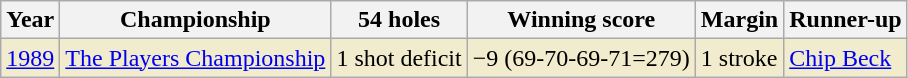<table class="wikitable">
<tr>
<th>Year</th>
<th>Championship</th>
<th>54 holes</th>
<th>Winning score</th>
<th>Margin</th>
<th>Runner-up</th>
</tr>
<tr style="background:#f2ecce;">
<td><a href='#'>1989</a></td>
<td><a href='#'>The Players Championship</a></td>
<td>1 shot deficit</td>
<td>−9 (69-70-69-71=279)</td>
<td>1 stroke</td>
<td> <a href='#'>Chip Beck</a></td>
</tr>
</table>
